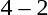<table style="text-align:center">
<tr>
<th width=200></th>
<th width=100></th>
<th width=200></th>
</tr>
<tr>
<td align=right><strong></strong></td>
<td>4 – 2</td>
<td align=left></td>
</tr>
</table>
